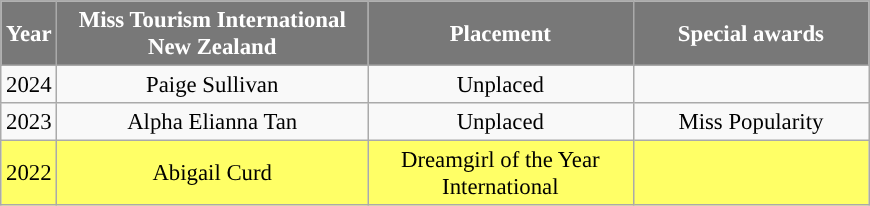<table class="wikitable sortable" style="font-size: 95%; text-align:center">
<tr>
<th width="30" style="background-color:#787878;color:#FFFFFF;">Year</th>
<th width="200" style="background-color:#787878;color:#FFFFFF;">Miss Tourism International New Zealand</th>
<th width="170" style="background-color:#787878;color:#FFFFFF;">Placement</th>
<th width="150" style="background-color:#787878;color:#FFFFFF;">Special awards</th>
</tr>
<tr>
<td>2024</td>
<td>Paige Sullivan</td>
<td>Unplaced</td>
<td></td>
</tr>
<tr>
<td>2023</td>
<td>Alpha Elianna Tan</td>
<td>Unplaced</td>
<td>Miss Popularity</td>
</tr>
<tr style="background-color:#FFFF66;">
<td>2022</td>
<td>Abigail Curd</td>
<td>Dreamgirl of the Year International</td>
<td></td>
</tr>
</table>
